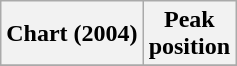<table class="wikitable plainrowheaders" style="text-align:center">
<tr>
<th scope="col">Chart (2004)</th>
<th scope="col">Peak<br>position</th>
</tr>
<tr>
</tr>
</table>
